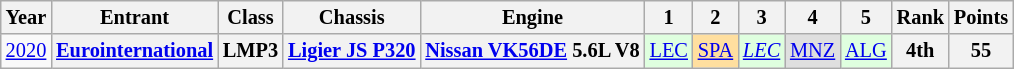<table class="wikitable" style="text-align:center; font-size:85%">
<tr>
<th>Year</th>
<th>Entrant</th>
<th>Class</th>
<th>Chassis</th>
<th>Engine</th>
<th>1</th>
<th>2</th>
<th>3</th>
<th>4</th>
<th>5</th>
<th>Rank</th>
<th>Points</th>
</tr>
<tr>
<td><a href='#'>2020</a></td>
<th nowrap><a href='#'>Eurointernational</a></th>
<th>LMP3</th>
<th nowrap><a href='#'>Ligier JS P320</a></th>
<th nowrap><a href='#'>Nissan VK56DE</a> 5.6L V8</th>
<td style="background:#DFFFDF;"><a href='#'>LEC</a><br></td>
<td style="background:#FFDF9F;"><a href='#'>SPA</a><br></td>
<td style="background:#DFFFDF;"><em><a href='#'>LEC</a></em><br></td>
<td style="background:#DFDFDF;"><a href='#'>MNZ</a><br></td>
<td style="background:#DFFFDF;"><a href='#'>ALG</a><br></td>
<th>4th</th>
<th>55</th>
</tr>
</table>
